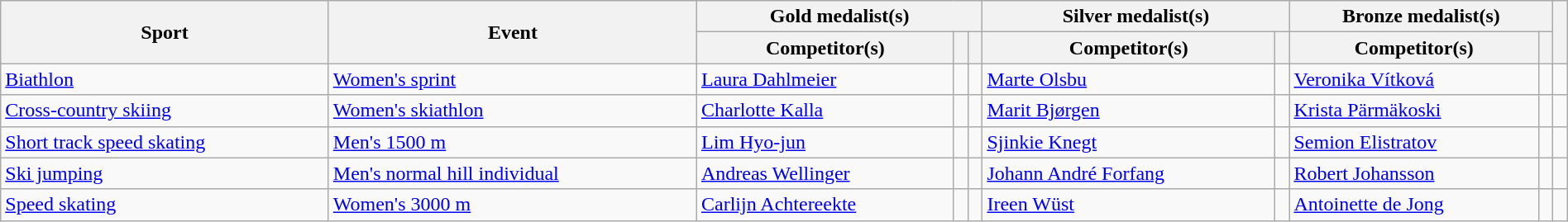<table class="wikitable" style="width:100%;">
<tr>
<th rowspan="2">Sport</th>
<th rowspan="2">Event</th>
<th colspan="3">Gold medalist(s)</th>
<th colspan="2">Silver medalist(s)</th>
<th colspan="2">Bronze medalist(s)</th>
<th rowspan="2"></th>
</tr>
<tr>
<th>Competitor(s)</th>
<th></th>
<th></th>
<th>Competitor(s)</th>
<th></th>
<th>Competitor(s)</th>
<th></th>
</tr>
<tr>
<td><a href='#'>Biathlon</a></td>
<td><a href='#'>Women's sprint</a></td>
<td><a href='#'>Laura Dahlmeier</a></td>
<td></td>
<td></td>
<td><a href='#'>Marte Olsbu</a></td>
<td></td>
<td><a href='#'>Veronika Vítková</a></td>
<td></td>
<td></td>
</tr>
<tr>
<td><a href='#'>Cross-country skiing</a></td>
<td><a href='#'>Women's skiathlon</a></td>
<td><a href='#'>Charlotte Kalla</a></td>
<td></td>
<td></td>
<td><a href='#'>Marit Bjørgen</a></td>
<td></td>
<td><a href='#'>Krista Pärmäkoski</a></td>
<td></td>
<td></td>
</tr>
<tr>
<td><a href='#'>Short track speed skating</a></td>
<td><a href='#'>Men's 1500 m</a></td>
<td><a href='#'>Lim Hyo-jun</a></td>
<td></td>
<td></td>
<td><a href='#'>Sjinkie Knegt</a></td>
<td></td>
<td><a href='#'>Semion Elistratov</a></td>
<td></td>
<td></td>
</tr>
<tr>
<td><a href='#'>Ski jumping</a></td>
<td><a href='#'>Men's normal hill individual</a></td>
<td><a href='#'>Andreas Wellinger</a></td>
<td></td>
<td></td>
<td><a href='#'>Johann André Forfang</a></td>
<td></td>
<td><a href='#'>Robert Johansson</a></td>
<td></td>
<td></td>
</tr>
<tr>
<td><a href='#'>Speed skating</a></td>
<td><a href='#'>Women's 3000 m</a></td>
<td><a href='#'>Carlijn Achtereekte</a></td>
<td></td>
<td></td>
<td><a href='#'>Ireen Wüst</a></td>
<td></td>
<td><a href='#'>Antoinette de Jong</a></td>
<td></td>
<td></td>
</tr>
</table>
